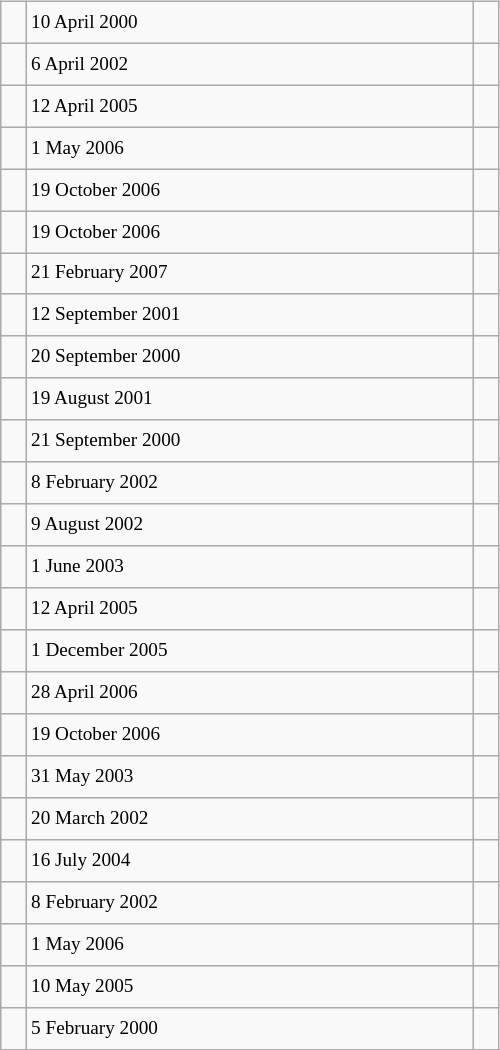<table class="wikitable" style="font-size: 80%; float: left; width: 26em; margin-right: 1em; height: 700px">
<tr>
<td></td>
<td>10 April 2000</td>
<td></td>
</tr>
<tr>
<td></td>
<td>6 April 2002</td>
<td></td>
</tr>
<tr>
<td></td>
<td>12 April 2005</td>
<td></td>
</tr>
<tr>
<td></td>
<td>1 May 2006</td>
<td></td>
</tr>
<tr>
<td></td>
<td>19 October 2006</td>
<td></td>
</tr>
<tr>
<td></td>
<td>19 October 2006</td>
<td></td>
</tr>
<tr>
<td></td>
<td>21 February 2007</td>
<td></td>
</tr>
<tr>
<td></td>
<td>12 September 2001</td>
<td></td>
</tr>
<tr>
<td></td>
<td>20 September 2000</td>
<td></td>
</tr>
<tr>
<td></td>
<td>19 August 2001</td>
<td></td>
</tr>
<tr>
<td></td>
<td>21 September 2000</td>
<td></td>
</tr>
<tr>
<td></td>
<td>8 February 2002</td>
<td></td>
</tr>
<tr>
<td></td>
<td>9 August 2002</td>
<td></td>
</tr>
<tr>
<td></td>
<td>1 June 2003</td>
<td></td>
</tr>
<tr>
<td></td>
<td>12 April 2005</td>
<td></td>
</tr>
<tr>
<td></td>
<td>1 December 2005</td>
<td></td>
</tr>
<tr>
<td></td>
<td>28 April 2006</td>
<td></td>
</tr>
<tr>
<td></td>
<td>19 October 2006</td>
<td></td>
</tr>
<tr>
<td></td>
<td>31 May 2003</td>
<td></td>
</tr>
<tr>
<td></td>
<td>20 March 2002</td>
<td></td>
</tr>
<tr>
<td></td>
<td>16 July 2004</td>
<td></td>
</tr>
<tr>
<td></td>
<td>8 February 2002</td>
<td></td>
</tr>
<tr>
<td></td>
<td>1 May 2006</td>
<td></td>
</tr>
<tr>
<td></td>
<td>10 May 2005</td>
<td></td>
</tr>
<tr>
<td></td>
<td>5 February 2000</td>
<td></td>
</tr>
</table>
